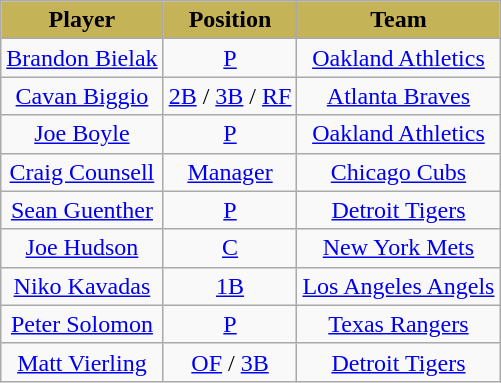<table class="wikitable sortable" style="text-align:center;">
<tr>
<th style="background: #C5B358;">Player</th>
<th style="background: #C5B358;">Position</th>
<th style="background: #C5B358;">Team</th>
</tr>
<tr>
<td><a href='#'>Brandon Bielak</a></td>
<td><a href='#'>P</a></td>
<td><a href='#'>Oakland Athletics</a></td>
</tr>
<tr>
<td><a href='#'>Cavan Biggio</a></td>
<td><a href='#'>2B</a> / <a href='#'>3B</a> / <a href='#'>RF</a></td>
<td><a href='#'>Atlanta Braves</a></td>
</tr>
<tr>
<td><a href='#'>Joe Boyle</a></td>
<td><a href='#'>P</a></td>
<td><a href='#'>Oakland Athletics</a></td>
</tr>
<tr>
<td><a href='#'>Craig Counsell</a></td>
<td><a href='#'>Manager</a></td>
<td><a href='#'>Chicago Cubs</a></td>
</tr>
<tr>
<td><a href='#'>Sean Guenther</a></td>
<td><a href='#'>P</a></td>
<td><a href='#'>Detroit Tigers</a></td>
</tr>
<tr>
<td><a href='#'>Joe Hudson</a></td>
<td><a href='#'>C</a></td>
<td><a href='#'>New York Mets</a></td>
</tr>
<tr>
<td><a href='#'>Niko Kavadas</a></td>
<td><a href='#'>1B</a></td>
<td><a href='#'>Los Angeles Angels</a></td>
</tr>
<tr>
<td><a href='#'>Peter Solomon</a></td>
<td><a href='#'>P</a></td>
<td><a href='#'>Texas Rangers</a></td>
</tr>
<tr>
<td><a href='#'>Matt Vierling</a></td>
<td><a href='#'>OF</a> / <a href='#'>3B</a></td>
<td><a href='#'>Detroit Tigers</a></td>
</tr>
</table>
